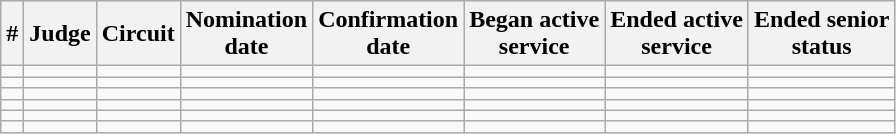<table class="sortable wikitable">
<tr bgcolor="#ececec">
<th>#</th>
<th>Judge</th>
<th>Circuit</th>
<th>Nomination<br>date</th>
<th>Confirmation<br>date</th>
<th>Began active<br>service</th>
<th>Ended active<br>service</th>
<th>Ended senior<br>status</th>
</tr>
<tr>
<td></td>
<td></td>
<td></td>
<td></td>
<td></td>
<td></td>
<td></td>
<td align="center"></td>
</tr>
<tr>
<td></td>
<td></td>
<td></td>
<td></td>
<td></td>
<td></td>
<td></td>
<td align="center"></td>
</tr>
<tr>
<td></td>
<td></td>
<td></td>
<td></td>
<td></td>
<td></td>
<td></td>
<td></td>
</tr>
<tr>
<td></td>
<td></td>
<td></td>
<td></td>
<td></td>
<td></td>
<td></td>
<td align="center"></td>
</tr>
<tr>
<td></td>
<td></td>
<td></td>
<td></td>
<td></td>
<td></td>
<td></td>
<td align="center"></td>
</tr>
<tr>
<td></td>
<td></td>
<td></td>
<td></td>
<td></td>
<td></td>
<td></td>
<td align="center"></td>
</tr>
</table>
